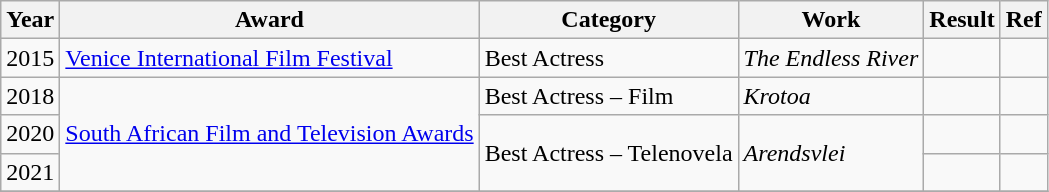<table class="wikitable plainrowheaders">
<tr>
<th>Year</th>
<th>Award</th>
<th>Category</th>
<th>Work</th>
<th>Result</th>
<th>Ref</th>
</tr>
<tr>
<td>2015</td>
<td><a href='#'>Venice International Film Festival</a></td>
<td>Best Actress</td>
<td><em>The Endless River</em></td>
<td></td>
<td></td>
</tr>
<tr>
<td>2018</td>
<td rowspan="3"><a href='#'>South African Film and Television Awards</a></td>
<td>Best Actress – Film</td>
<td><em>Krotoa</em></td>
<td></td>
<td></td>
</tr>
<tr>
<td>2020</td>
<td rowspan="2">Best Actress – Telenovela</td>
<td rowspan="2"><em>Arendsvlei</em></td>
<td></td>
<td></td>
</tr>
<tr>
<td>2021</td>
<td></td>
<td></td>
</tr>
<tr>
</tr>
</table>
